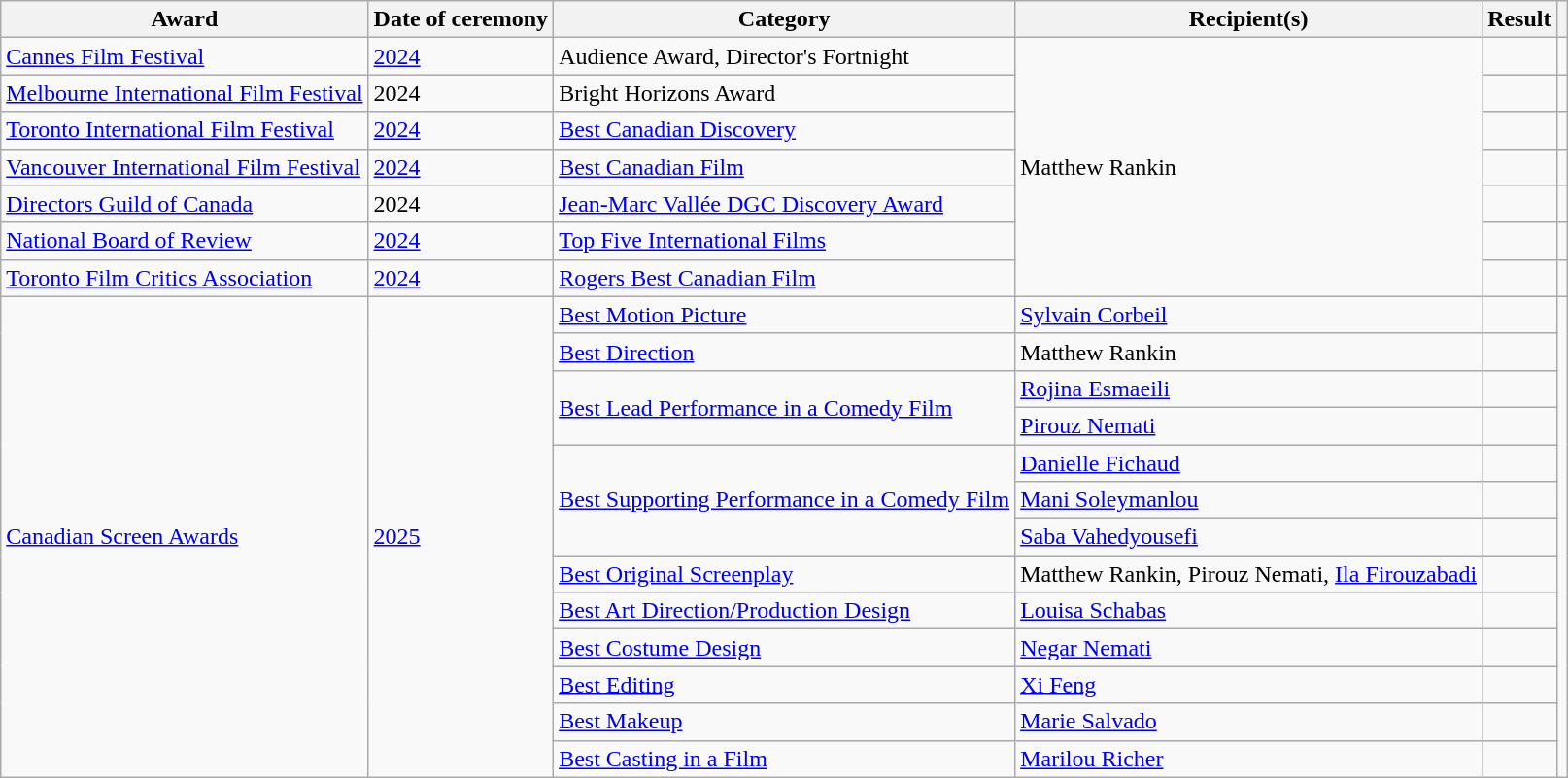<table class="wikitable plainrowheaders sortable">
<tr>
<th scope="col">Award</th>
<th scope="col">Date of ceremony</th>
<th scope="col">Category</th>
<th scope="col">Recipient(s)</th>
<th scope="col">Result</th>
<th scope="col" class="unsortable"></th>
</tr>
<tr>
<td><a href='#'>Cannes Film Festival</a></td>
<td><a href='#'>2024</a></td>
<td>Audience Award, Director's Fortnight</td>
<td rowspan=7>Matthew Rankin</td>
<td></td>
<td></td>
</tr>
<tr>
<td><a href='#'>Melbourne International Film Festival</a></td>
<td>2024</td>
<td>Bright Horizons Award</td>
<td></td>
<td></td>
</tr>
<tr>
<td><a href='#'>Toronto International Film Festival</a></td>
<td><a href='#'>2024</a></td>
<td><a href='#'>Best Canadian Discovery</a></td>
<td></td>
<td></td>
</tr>
<tr>
<td><a href='#'>Vancouver International Film Festival</a></td>
<td><a href='#'>2024</a></td>
<td><a href='#'>Best Canadian Film</a></td>
<td></td>
<td></td>
</tr>
<tr>
<td><a href='#'>Directors Guild of Canada</a></td>
<td>2024</td>
<td><a href='#'>Jean-Marc Vallée DGC Discovery Award</a></td>
<td></td>
<td></td>
</tr>
<tr>
<td><a href='#'>National Board of Review</a></td>
<td><a href='#'>2024</a></td>
<td><a href='#'>Top Five International Films</a></td>
<td></td>
<td></td>
</tr>
<tr>
<td><a href='#'>Toronto Film Critics Association</a></td>
<td><a href='#'>2024</a></td>
<td><a href='#'>Rogers Best Canadian Film</a></td>
<td></td>
<td></td>
</tr>
<tr>
<td rowspan=13><a href='#'>Canadian Screen Awards</a></td>
<td rowspan=13><a href='#'>2025</a></td>
<td><a href='#'>Best Motion Picture</a></td>
<td><a href='#'>Sylvain Corbeil</a></td>
<td></td>
<td rowspan=13></td>
</tr>
<tr>
<td><a href='#'>Best Direction</a></td>
<td>Matthew Rankin</td>
<td></td>
</tr>
<tr>
<td rowspan=2><a href='#'>Best Lead Performance in a Comedy Film</a></td>
<td><a href='#'>Rojina Esmaeili</a></td>
<td></td>
</tr>
<tr>
<td><a href='#'>Pirouz Nemati</a></td>
<td></td>
</tr>
<tr>
<td rowspan=3><a href='#'>Best Supporting Performance in a Comedy Film</a></td>
<td><a href='#'>Danielle Fichaud</a></td>
<td></td>
</tr>
<tr>
<td><a href='#'>Mani Soleymanlou</a></td>
<td></td>
</tr>
<tr>
<td><a href='#'>Saba Vahedyousefi</a></td>
<td></td>
</tr>
<tr>
<td><a href='#'>Best Original Screenplay</a></td>
<td>Matthew Rankin, Pirouz Nemati, <a href='#'>Ila Firouzabadi</a></td>
<td></td>
</tr>
<tr>
<td><a href='#'>Best Art Direction/Production Design</a></td>
<td><a href='#'>Louisa Schabas</a></td>
<td></td>
</tr>
<tr>
<td><a href='#'>Best Costume Design</a></td>
<td><a href='#'>Negar Nemati</a></td>
<td></td>
</tr>
<tr>
<td><a href='#'>Best Editing</a></td>
<td><a href='#'>Xi Feng</a></td>
<td></td>
</tr>
<tr>
<td><a href='#'>Best Makeup</a></td>
<td><a href='#'>Marie Salvado</a></td>
<td></td>
</tr>
<tr>
<td><a href='#'>Best Casting in a Film</a></td>
<td><a href='#'>Marilou Richer</a></td>
<td></td>
</tr>
</table>
